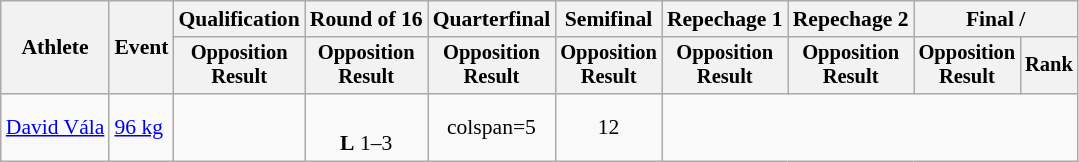<table class="wikitable" style="font-size:90%">
<tr>
<th rowspan="2">Athlete</th>
<th rowspan="2">Event</th>
<th>Qualification</th>
<th>Round of 16</th>
<th>Quarterfinal</th>
<th>Semifinal</th>
<th>Repechage 1</th>
<th>Repechage 2</th>
<th colspan=2>Final / </th>
</tr>
<tr style="font-size: 95%">
<th>Opposition<br>Result</th>
<th>Opposition<br>Result</th>
<th>Opposition<br>Result</th>
<th>Opposition<br>Result</th>
<th>Opposition<br>Result</th>
<th>Opposition<br>Result</th>
<th>Opposition<br>Result</th>
<th>Rank</th>
</tr>
<tr align=center>
<td align=left><a href='#'>David Vála</a></td>
<td align=left><a href='#'>96 kg</a></td>
<td></td>
<td><br><strong>L</strong> 1–3 <sup></sup></td>
<td>colspan=5 </td>
<td>12</td>
</tr>
</table>
